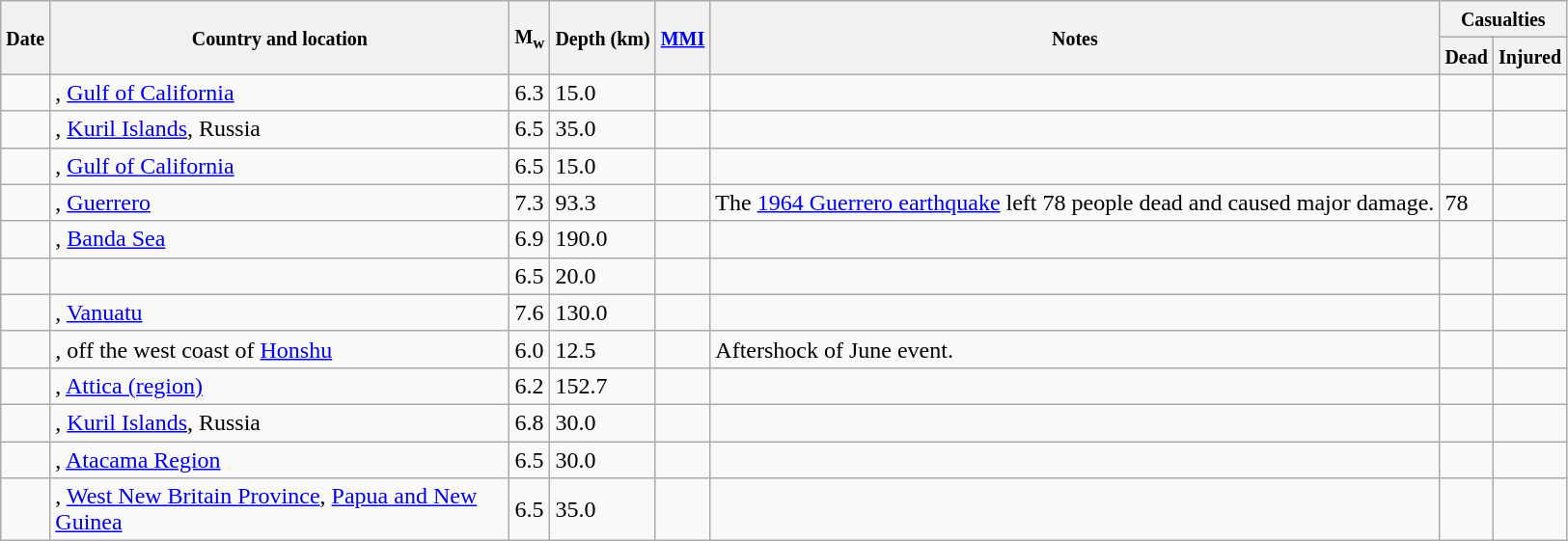<table class="wikitable sortable sort-under" style="border:1px black; margin-left:1em;">
<tr>
<th rowspan="2"><small>Date</small></th>
<th rowspan="2" style="width: 310px"><small>Country and location</small></th>
<th rowspan="2"><small>M<sub>w</sub></small></th>
<th rowspan="2"><small>Depth (km)</small></th>
<th rowspan="2"><small><a href='#'>MMI</a></small></th>
<th rowspan="2" class="unsortable"><small>Notes</small></th>
<th colspan="2"><small>Casualties</small></th>
</tr>
<tr>
<th><small>Dead</small></th>
<th><small>Injured</small></th>
</tr>
<tr>
<td></td>
<td>, <a href='#'>Gulf of California</a></td>
<td>6.3</td>
<td>15.0</td>
<td></td>
<td></td>
<td></td>
<td></td>
</tr>
<tr>
<td></td>
<td>, <a href='#'>Kuril Islands</a>, Russia</td>
<td>6.5</td>
<td>35.0</td>
<td></td>
<td></td>
<td></td>
<td></td>
</tr>
<tr>
<td></td>
<td>, <a href='#'>Gulf of California</a></td>
<td>6.5</td>
<td>15.0</td>
<td></td>
<td></td>
<td></td>
<td></td>
</tr>
<tr>
<td></td>
<td>, <a href='#'>Guerrero</a></td>
<td>7.3</td>
<td>93.3</td>
<td></td>
<td>The <a href='#'>1964 Guerrero earthquake</a> left 78 people dead and caused major damage.</td>
<td>78</td>
<td></td>
</tr>
<tr>
<td></td>
<td>, <a href='#'>Banda Sea</a></td>
<td>6.9</td>
<td>190.0</td>
<td></td>
<td></td>
<td></td>
<td></td>
</tr>
<tr>
<td></td>
<td></td>
<td>6.5</td>
<td>20.0</td>
<td></td>
<td></td>
<td></td>
<td></td>
</tr>
<tr>
<td></td>
<td>, <a href='#'>Vanuatu</a></td>
<td>7.6</td>
<td>130.0</td>
<td></td>
<td></td>
<td></td>
<td></td>
</tr>
<tr>
<td></td>
<td>, off the west coast of <a href='#'>Honshu</a></td>
<td>6.0</td>
<td>12.5</td>
<td></td>
<td>Aftershock of June event.</td>
<td></td>
<td></td>
</tr>
<tr>
<td></td>
<td>, <a href='#'>Attica (region)</a></td>
<td>6.2</td>
<td>152.7</td>
<td></td>
<td></td>
<td></td>
<td></td>
</tr>
<tr>
<td></td>
<td>, <a href='#'>Kuril Islands</a>, Russia</td>
<td>6.8</td>
<td>30.0</td>
<td></td>
<td></td>
<td></td>
<td></td>
</tr>
<tr>
<td></td>
<td>, <a href='#'>Atacama Region</a></td>
<td>6.5</td>
<td>30.0</td>
<td></td>
<td></td>
<td></td>
<td></td>
</tr>
<tr>
<td></td>
<td>, <a href='#'>West New Britain Province</a>, <a href='#'>Papua and New Guinea</a></td>
<td>6.5</td>
<td>35.0</td>
<td></td>
<td></td>
<td></td>
<td></td>
</tr>
</table>
